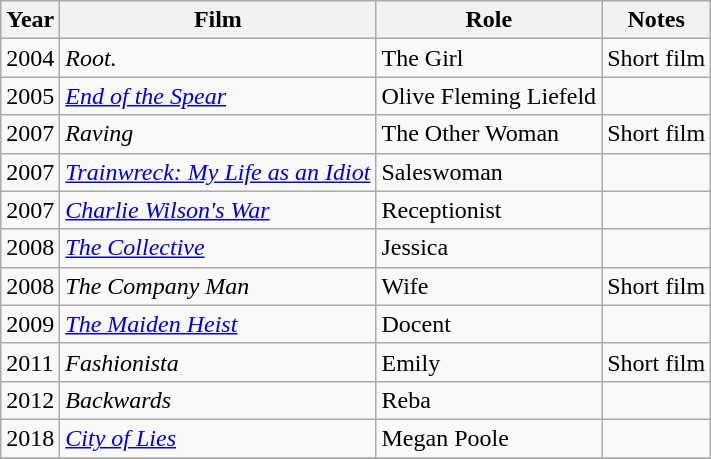<table class="wikitable sortable">
<tr>
<th>Year</th>
<th>Film</th>
<th>Role</th>
<th class="unsortable">Notes</th>
</tr>
<tr>
<td>2004</td>
<td><em>Root.</em></td>
<td>The Girl</td>
<td>Short film</td>
</tr>
<tr>
<td>2005</td>
<td><em><a href='#'>End of the Spear</a></em></td>
<td>Olive Fleming Liefeld</td>
<td></td>
</tr>
<tr>
<td>2007</td>
<td><em>Raving</em></td>
<td>The Other Woman</td>
<td>Short film</td>
</tr>
<tr>
<td>2007</td>
<td><em><a href='#'>Trainwreck: My Life as an Idiot</a></em></td>
<td>Saleswoman</td>
<td></td>
</tr>
<tr>
<td>2007</td>
<td><em><a href='#'>Charlie Wilson's War</a></em></td>
<td>Receptionist</td>
<td></td>
</tr>
<tr>
<td>2008</td>
<td><em><a href='#'>The Collective</a></em></td>
<td>Jessica</td>
<td></td>
</tr>
<tr>
<td>2008</td>
<td><em>The Company Man</em></td>
<td>Wife</td>
<td>Short film</td>
</tr>
<tr>
<td>2009</td>
<td><em><a href='#'>The Maiden Heist</a></em></td>
<td>Docent</td>
<td></td>
</tr>
<tr>
<td>2011</td>
<td><em>Fashionista</em></td>
<td>Emily</td>
<td>Short film</td>
</tr>
<tr>
<td>2012</td>
<td><em>Backwards</em></td>
<td>Reba</td>
<td></td>
</tr>
<tr>
<td>2018</td>
<td><em><a href='#'>City of Lies</a></em></td>
<td>Megan Poole</td>
<td></td>
</tr>
<tr>
</tr>
</table>
